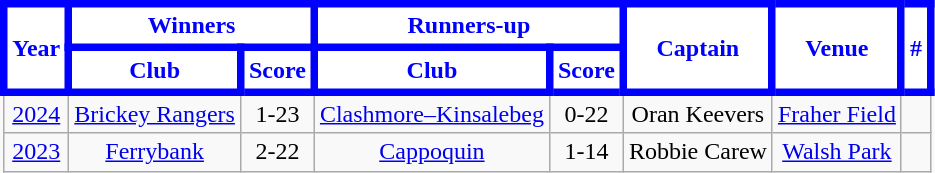<table class="wikitable sortable" style="text-align:center;">
<tr>
<th rowspan="2" ! style="background:white;color:blue; border:5px solid blue">Year</th>
<th colspan="2" ! style="background:white;color:blue; border:5px solid blue">Winners</th>
<th colspan="2" ! style="background:white;color:blue; border:5px solid blue">Runners-up</th>
<th rowspan="2" ! style="background:white;color:blue; border:5px solid blue">Captain</th>
<th rowspan="2" ! style="background:white;color:blue; border:5px solid blue">Venue</th>
<th rowspan="2" ! style="background:white;color:blue; border:5px solid blue">#</th>
</tr>
<tr>
<th style="background:white;color:blue; border:5px solid blue">Club</th>
<th style="background:white;color:blue; border:5px solid blue">Score</th>
<th style="background:white;color:blue; border:5px solid blue">Club</th>
<th style="background:white;color:blue; border:5px solid blue">Score</th>
</tr>
<tr>
<td><a href='#'>2024</a></td>
<td><a href='#'>Brickey Rangers</a></td>
<td>1-23</td>
<td><a href='#'>Clashmore–Kinsalebeg</a></td>
<td>0-22</td>
<td>Oran Keevers</td>
<td><a href='#'>Fraher Field</a></td>
<td></td>
</tr>
<tr>
<td><a href='#'>2023</a></td>
<td><a href='#'>Ferrybank</a></td>
<td>2-22</td>
<td><a href='#'>Cappoquin</a></td>
<td>1-14</td>
<td>Robbie Carew</td>
<td><a href='#'>Walsh Park</a></td>
<td></td>
</tr>
</table>
